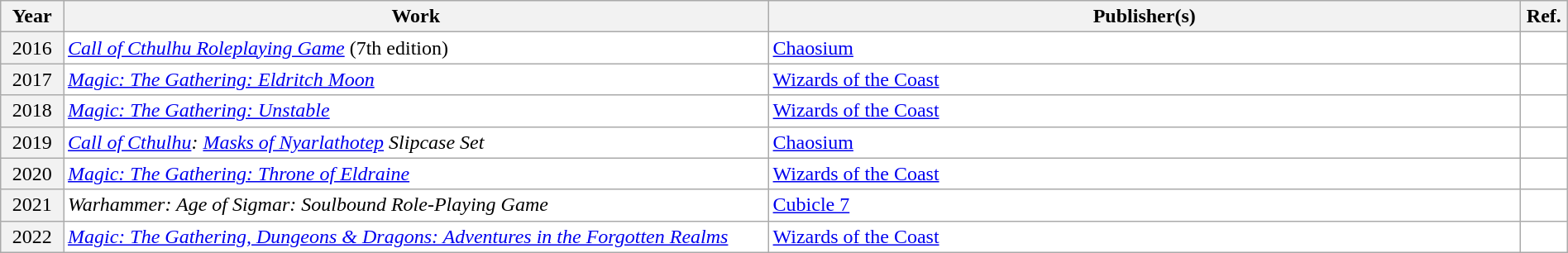<table class="sortable wikitable" width="100%" cellpadding="5" style="margin: 1em auto 1em auto">
<tr>
<th width="4%" scope="col">Year</th>
<th width="45%" scope="col">Work</th>
<th width="48%" scope="col" class="unsortable">Publisher(s)</th>
<th width="3%" scope="col" class="unsortable">Ref.</th>
</tr>
<tr style="background:#FFFFFF;">
<th scope="row" align="center" rowspan="1" style="font-weight:normal;">2016</th>
<td><em><a href='#'>Call of Cthulhu Roleplaying Game</a></em> (7th edition)</td>
<td><a href='#'>Chaosium</a></td>
<td align="center"></td>
</tr>
<tr style="background:#FFFFFF;">
<th scope="row" align="center" rowspan="1" style="font-weight:normal;">2017</th>
<td><em><a href='#'>Magic: The Gathering: Eldritch Moon</a></em></td>
<td><a href='#'>Wizards of the Coast</a></td>
<td align="center"></td>
</tr>
<tr style="background:#FFFFFF;">
<th scope="row" align="center" rowspan="1" style="font-weight:normal;">2018</th>
<td><em><a href='#'>Magic: The Gathering: Unstable</a></em></td>
<td><a href='#'>Wizards of the Coast</a></td>
<td align="center"></td>
</tr>
<tr style="background:#FFFFFF;">
<th scope="row" align="center" rowspan="1" style="font-weight:normal;">2019</th>
<td><em><a href='#'>Call of Cthulhu</a>: <a href='#'>Masks of Nyarlathotep</a> Slipcase Set</em></td>
<td><a href='#'>Chaosium</a></td>
<td align="center"></td>
</tr>
<tr style="background:#FFFFFF;">
<th scope="row" align="center" rowspan="1" style="font-weight:normal;">2020</th>
<td><em><a href='#'>Magic: The Gathering: Throne of Eldraine</a></em></td>
<td><a href='#'>Wizards of the Coast</a></td>
<td align="center"></td>
</tr>
<tr style="background:#FFFFFF;">
<th scope="row" align="center" rowspan="1" style="font-weight:normal;">2021</th>
<td><em>Warhammer: Age of Sigmar: Soulbound Role-Playing Game</em></td>
<td><a href='#'>Cubicle 7</a></td>
<td align="center"></td>
</tr>
<tr style="background:#FFFFFF;">
<th scope="row" align="center" rowspan="1" style="font-weight:normal;">2022</th>
<td><em><a href='#'>Magic: The Gathering, Dungeons & Dragons: Adventures in the Forgotten Realms</a></em></td>
<td><a href='#'>Wizards of the Coast</a></td>
<td align="center"></td>
</tr>
</table>
